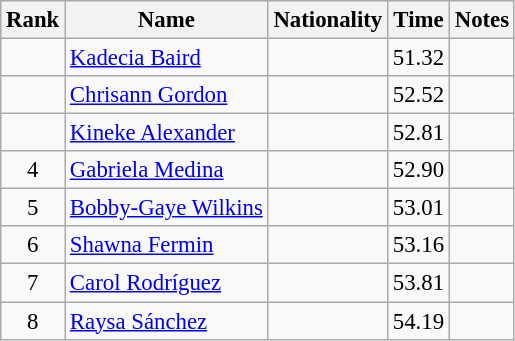<table class="wikitable sortable" style="text-align:center;font-size:95%">
<tr>
<th>Rank</th>
<th>Name</th>
<th>Nationality</th>
<th>Time</th>
<th>Notes</th>
</tr>
<tr>
<td></td>
<td align=left><a href='#'>Kadecia Baird</a></td>
<td align=left></td>
<td>51.32</td>
<td></td>
</tr>
<tr>
<td></td>
<td align=left><a href='#'>Chrisann Gordon</a></td>
<td align=left></td>
<td>52.52</td>
<td></td>
</tr>
<tr>
<td></td>
<td align=left><a href='#'>Kineke Alexander</a></td>
<td align=left></td>
<td>52.81</td>
<td></td>
</tr>
<tr>
<td>4</td>
<td align=left><a href='#'>Gabriela Medina</a></td>
<td align=left></td>
<td>52.90</td>
<td></td>
</tr>
<tr>
<td>5</td>
<td align=left><a href='#'>Bobby-Gaye Wilkins</a></td>
<td align=left></td>
<td>53.01</td>
<td></td>
</tr>
<tr>
<td>6</td>
<td align=left><a href='#'>Shawna Fermin</a></td>
<td align=left></td>
<td>53.16</td>
<td></td>
</tr>
<tr>
<td>7</td>
<td align=left><a href='#'>Carol Rodríguez</a></td>
<td align=left></td>
<td>53.81</td>
<td></td>
</tr>
<tr>
<td>8</td>
<td align=left><a href='#'>Raysa Sánchez</a></td>
<td align=left></td>
<td>54.19</td>
<td></td>
</tr>
</table>
